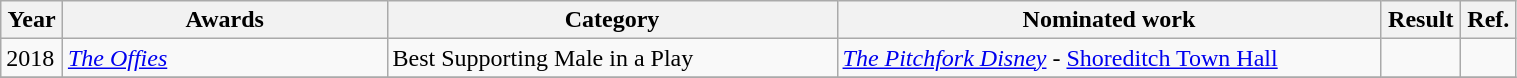<table width="80%" class="wikitable">
<tr>
<th width="10">Year</th>
<th width="200">Awards</th>
<th width="280">Category</th>
<th width="340">Nominated work</th>
<th width="30">Result</th>
<th width="10">Ref.</th>
</tr>
<tr>
<td>2018</td>
<td><em><a href='#'>The Offies</a></em></td>
<td>Best Supporting Male in a Play</td>
<td><em><a href='#'>The Pitchfork Disney</a></em> - <a href='#'>Shoreditch Town Hall</a></td>
<td></td>
<td></td>
</tr>
<tr>
</tr>
</table>
